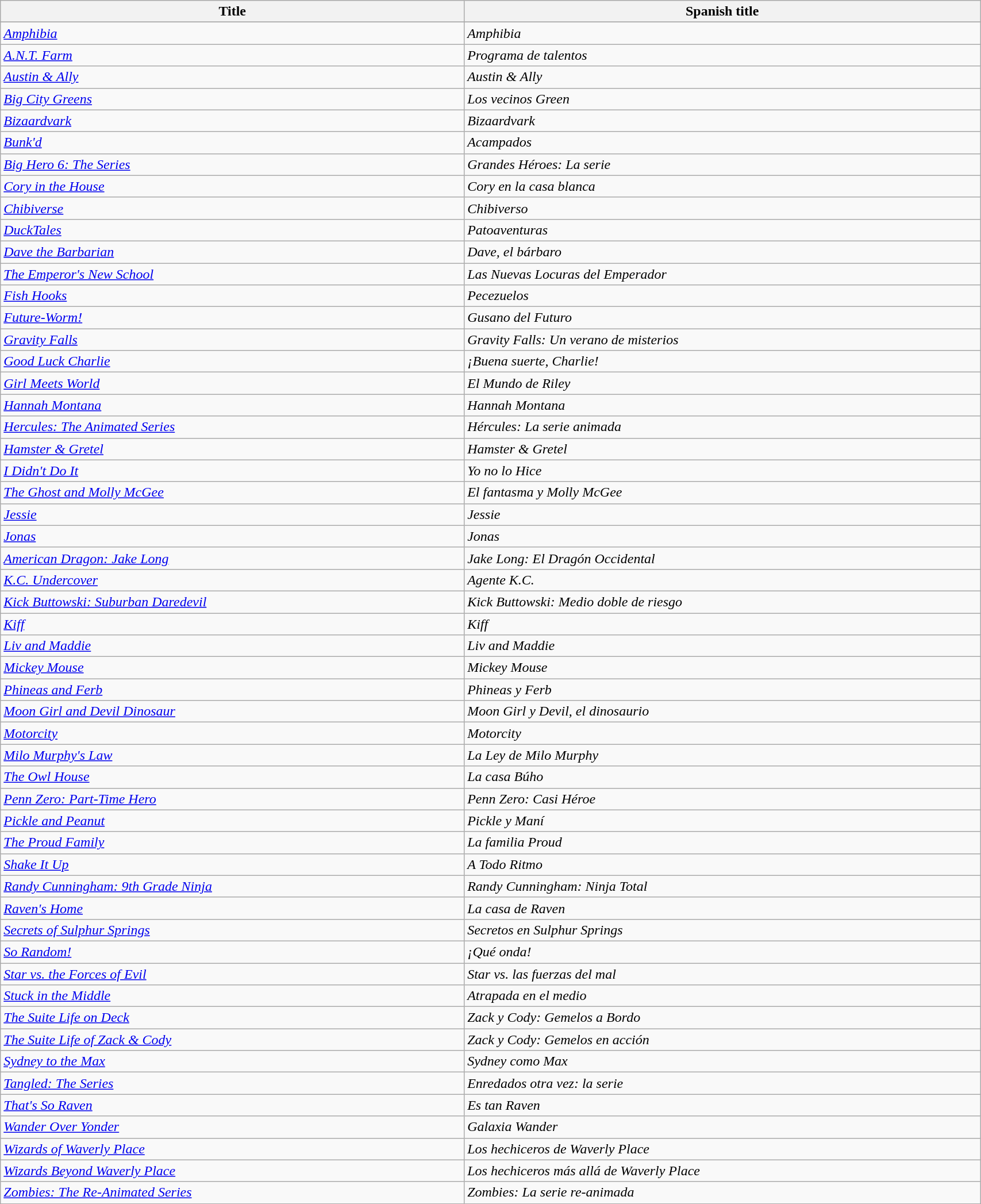<table class="wikitable sortable plainrowheaders" style="width:90%;">
<tr>
<th scope="col">Title</th>
<th scope="col">Spanish title</th>
</tr>
<tr>
</tr>
<tr>
<td><em><a href='#'>Amphibia</a></em></td>
<td><em>Amphibia</em></td>
</tr>
<tr>
<td><em><a href='#'>A.N.T. Farm</a></em></td>
<td><em>Programa de talentos</em></td>
</tr>
<tr>
<td><em><a href='#'>Austin & Ally</a></em></td>
<td><em>Austin & Ally</em></td>
</tr>
<tr>
<td><em><a href='#'>Big City Greens</a></em></td>
<td><em>Los vecinos Green</em></td>
</tr>
<tr>
<td><em><a href='#'>Bizaardvark</a></em></td>
<td><em>Bizaardvark</em></td>
</tr>
<tr>
<td><em><a href='#'>Bunk'd</a></em></td>
<td><em>Acampados</em></td>
</tr>
<tr>
<td><em><a href='#'>Big Hero 6: The Series</a></em></td>
<td><em>Grandes Héroes: La serie</em></td>
</tr>
<tr>
<td><em><a href='#'>Cory in the House</a></em></td>
<td><em>Cory en la casa blanca</em></td>
</tr>
<tr>
<td><em><a href='#'>Chibiverse</a></em></td>
<td><em>Chibiverso</em></td>
</tr>
<tr>
<td><em><a href='#'>DuckTales</a></em></td>
<td><em>Patoaventuras</em></td>
</tr>
<tr>
<td><em><a href='#'>Dave the Barbarian</a></em></td>
<td><em>Dave, el bárbaro</em></td>
</tr>
<tr>
<td><em><a href='#'>The Emperor's New School</a></em></td>
<td><em>Las Nuevas Locuras del Emperador</em></td>
</tr>
<tr>
<td><em><a href='#'>Fish Hooks</a></em></td>
<td><em>Pecezuelos</em></td>
</tr>
<tr>
<td><em><a href='#'>Future-Worm!</a></em></td>
<td><em>Gusano del Futuro</em></td>
</tr>
<tr>
<td><em><a href='#'>Gravity Falls</a></em></td>
<td><em>Gravity Falls: Un verano de misterios</em></td>
</tr>
<tr>
<td><em><a href='#'>Good Luck Charlie</a></em></td>
<td><em>¡Buena suerte, Charlie!</em></td>
</tr>
<tr>
<td><em><a href='#'>Girl Meets World</a></em></td>
<td><em>El Mundo de Riley</em></td>
</tr>
<tr>
<td><em><a href='#'>Hannah Montana</a></em></td>
<td><em>Hannah Montana</em></td>
</tr>
<tr>
<td><em><a href='#'>Hercules: The Animated Series</a></em></td>
<td><em>Hércules: La serie animada</em></td>
</tr>
<tr>
<td><em><a href='#'>Hamster & Gretel</a></em></td>
<td><em>Hamster & Gretel</em></td>
</tr>
<tr>
<td><em><a href='#'>I Didn't Do It</a></em></td>
<td><em>Yo no lo Hice</em></td>
</tr>
<tr>
<td><em><a href='#'>The Ghost and Molly McGee</a></em></td>
<td><em>El fantasma y Molly McGee</em></td>
</tr>
<tr>
<td><em><a href='#'>Jessie</a></em></td>
<td><em>Jessie</em></td>
</tr>
<tr>
<td><em><a href='#'>Jonas</a></em></td>
<td><em>Jonas</em></td>
</tr>
<tr>
<td><em><a href='#'>American Dragon: Jake Long</a></em></td>
<td><em>Jake Long: El Dragón Occidental</em></td>
</tr>
<tr>
<td><em><a href='#'>K.C. Undercover</a></em></td>
<td><em>Agente K.C.</em></td>
</tr>
<tr>
<td><em><a href='#'>Kick Buttowski: Suburban Daredevil</a></em></td>
<td><em>Kick Buttowski: Medio doble de riesgo</em></td>
</tr>
<tr>
<td><em><a href='#'>Kiff</a></em></td>
<td><em>Kiff</em></td>
</tr>
<tr>
<td><em><a href='#'>Liv and Maddie</a></em></td>
<td><em>Liv and Maddie</em></td>
</tr>
<tr>
<td><em><a href='#'>Mickey Mouse</a></em></td>
<td><em>Mickey Mouse</em></td>
</tr>
<tr>
<td><em><a href='#'>Phineas and Ferb</a></em></td>
<td><em>Phineas y Ferb</em></td>
</tr>
<tr>
<td><em><a href='#'>Moon Girl and Devil Dinosaur</a></em></td>
<td><em>Moon Girl y Devil, el dinosaurio</em></td>
</tr>
<tr>
<td><em><a href='#'>Motorcity</a></em></td>
<td><em>Motorcity</em></td>
</tr>
<tr>
<td><em><a href='#'>Milo Murphy's Law</a></em></td>
<td><em>La Ley de Milo Murphy</em></td>
</tr>
<tr>
<td><em><a href='#'>The Owl House</a></em></td>
<td><em>La casa Búho</em></td>
</tr>
<tr>
<td><em><a href='#'>Penn Zero: Part-Time Hero</a></em></td>
<td><em>Penn Zero: Casi Héroe</em></td>
</tr>
<tr>
<td><em><a href='#'>Pickle and Peanut</a></em></td>
<td><em>Pickle y Maní</em></td>
</tr>
<tr>
<td><em><a href='#'>The Proud Family</a></em></td>
<td><em>La familia Proud</em></td>
</tr>
<tr>
<td><em><a href='#'>Shake It Up</a></em></td>
<td><em>A Todo Ritmo</em></td>
</tr>
<tr>
<td><em><a href='#'>Randy Cunningham: 9th Grade Ninja</a></em></td>
<td><em>Randy Cunningham: Ninja Total</em></td>
</tr>
<tr>
<td><em><a href='#'>Raven's Home</a></em></td>
<td><em>La casa de Raven</em></td>
</tr>
<tr>
<td><em><a href='#'>Secrets of Sulphur Springs</a></em></td>
<td><em>Secretos en Sulphur Springs</em></td>
</tr>
<tr>
<td><em><a href='#'>So Random!</a></em></td>
<td><em>¡Qué onda!</em></td>
</tr>
<tr>
<td><em><a href='#'>Star vs. the Forces of Evil</a></em></td>
<td><em>Star vs. las fuerzas del mal</em></td>
</tr>
<tr>
<td><em><a href='#'>Stuck in the Middle</a></em></td>
<td><em>Atrapada en el medio</em></td>
</tr>
<tr>
<td><em><a href='#'>The Suite Life on Deck</a></em></td>
<td><em>Zack y Cody: Gemelos a Bordo</em></td>
</tr>
<tr>
<td><em><a href='#'>The Suite Life of Zack & Cody</a></em></td>
<td><em>Zack y Cody: Gemelos en acción</em></td>
</tr>
<tr>
<td><em><a href='#'>Sydney to the Max</a></em></td>
<td><em>Sydney como Max</em></td>
</tr>
<tr>
<td><em><a href='#'>Tangled: The Series</a></em></td>
<td><em>Enredados otra vez: la serie</em></td>
</tr>
<tr>
<td><em><a href='#'>That's So Raven</a></em></td>
<td><em>Es tan Raven</em></td>
</tr>
<tr>
<td><em><a href='#'>Wander Over Yonder</a></em></td>
<td><em>Galaxia Wander</em></td>
</tr>
<tr>
<td><em><a href='#'>Wizards of Waverly Place</a></em></td>
<td><em>Los hechiceros de Waverly Place</em></td>
</tr>
<tr>
<td><em><a href='#'>Wizards Beyond Waverly Place</a></em></td>
<td><em>Los hechiceros más allá de Waverly Place</em></td>
</tr>
<tr>
<td><em><a href='#'>Zombies: The Re-Animated Series</a></em></td>
<td><em>Zombies: La serie re-animada</em></td>
</tr>
</table>
